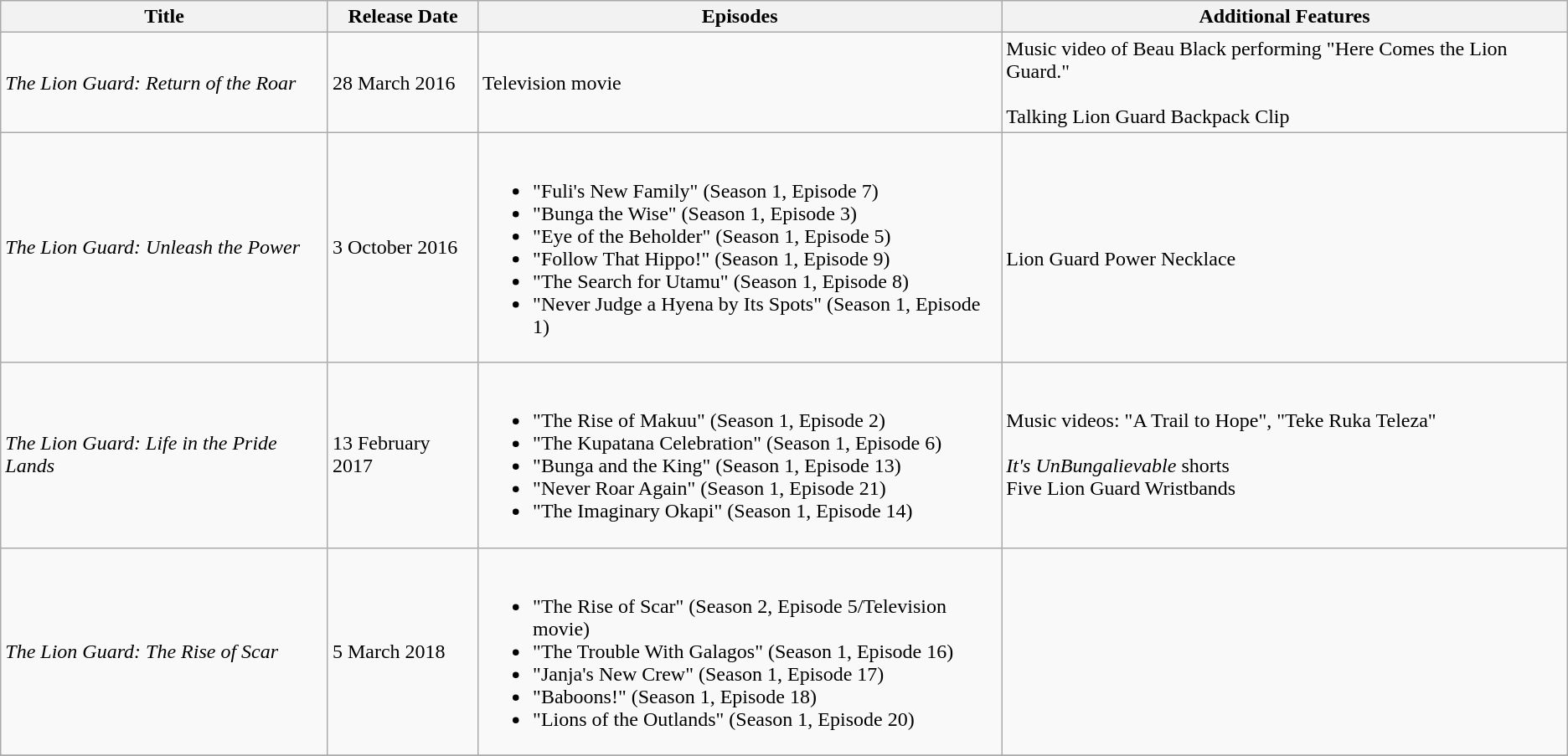<table class="wikitable">
<tr>
<th>Title</th>
<th>Release Date</th>
<th>Episodes</th>
<th>Additional Features</th>
</tr>
<tr>
<td><em> The Lion Guard: Return of the Roar</em></td>
<td>28 March 2016</td>
<td>Television movie</td>
<td>Music video of Beau Black performing "Here Comes the Lion Guard."<br><br>Talking Lion Guard Backpack Clip</td>
</tr>
<tr>
<td><em>The Lion Guard: Unleash the Power</em></td>
<td>3 October 2016</td>
<td><br><ul><li>"Fuli's New Family" (Season 1, Episode 7)</li><li>"Bunga the Wise" (Season 1, Episode 3)</li><li>"Eye of the Beholder" (Season 1, Episode 5)</li><li>"Follow That Hippo!" (Season 1, Episode 9)</li><li>"The Search for Utamu" (Season 1, Episode 8)</li><li>"Never Judge a Hyena by Its Spots" (Season 1, Episode 1)</li></ul></td>
<td><br>Lion Guard Power Necklace</td>
</tr>
<tr>
<td><em>The Lion Guard: Life in the Pride Lands</em></td>
<td>13 February 2017</td>
<td><br><ul><li>"The Rise of Makuu" (Season 1, Episode 2)</li><li>"The Kupatana Celebration" (Season 1, Episode 6)</li><li>"Bunga and the King" (Season 1, Episode 13)</li><li>"Never Roar Again" (Season 1, Episode 21)</li><li>"The Imaginary Okapi" (Season 1, Episode 14)</li></ul></td>
<td>Music videos: "A Trail to Hope", "Teke Ruka Teleza"<br><br><em>It's UnBungalievable</em> shorts<br>Five Lion Guard Wristbands</td>
</tr>
<tr>
<td><em>The Lion Guard: The Rise of Scar</em></td>
<td>5 March 2018</td>
<td><br><ul><li>"The Rise of Scar" (Season 2, Episode 5/Television movie)</li><li>"The Trouble With Galagos" (Season 1, Episode 16)</li><li>"Janja's New Crew" (Season 1, Episode 17)</li><li>"Baboons!" (Season 1, Episode 18)</li><li>"Lions of the Outlands" (Season 1, Episode 20)</li></ul></td>
<td></td>
</tr>
<tr>
</tr>
</table>
